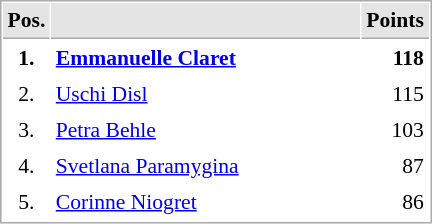<table cellspacing="1" cellpadding="3" style="border:1px solid #AAAAAA;font-size:90%">
<tr bgcolor="#E4E4E4">
<th style="border-bottom:1px solid #AAAAAA" width=10>Pos.</th>
<th style="border-bottom:1px solid #AAAAAA" width=200></th>
<th style="border-bottom:1px solid #AAAAAA" width=20>Points</th>
</tr>
<tr>
<td align="center"><strong>1.</strong></td>
<td> <strong><a href='#'>Emmanuelle Claret</a></strong></td>
<td align="right"><strong>118</strong></td>
</tr>
<tr>
<td align="center">2.</td>
<td> <a href='#'>Uschi Disl</a></td>
<td align="right">115</td>
</tr>
<tr>
<td align="center">3.</td>
<td> <a href='#'>Petra Behle</a></td>
<td align="right">103</td>
</tr>
<tr>
<td align="center">4.</td>
<td> <a href='#'>Svetlana Paramygina</a></td>
<td align="right">87</td>
</tr>
<tr>
<td align="center">5.</td>
<td> <a href='#'>Corinne Niogret</a></td>
<td align="right">86</td>
</tr>
<tr>
</tr>
</table>
